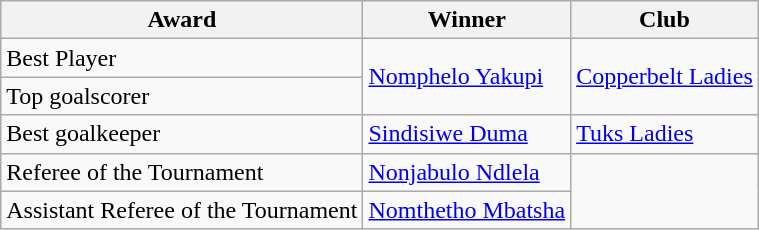<table class="wikitable">
<tr>
<th>Award</th>
<th>Winner</th>
<th>Club</th>
</tr>
<tr>
<td>Best Player</td>
<td rowspan="2"><a href='#'>Nomphelo Yakupi</a></td>
<td rowspan="2"><a href='#'>Copperbelt Ladies</a></td>
</tr>
<tr>
<td>Top goalscorer</td>
</tr>
<tr>
<td>Best goalkeeper</td>
<td><a href='#'>Sindisiwe Duma</a></td>
<td><a href='#'>Tuks Ladies</a></td>
</tr>
<tr>
<td>Referee of the Tournament</td>
<td><a href='#'>Nonjabulo Ndlela</a></td>
<td rowspan="2"></td>
</tr>
<tr>
<td>Assistant Referee of the Tournament</td>
<td><a href='#'>Nomthetho Mbatsha</a></td>
</tr>
</table>
